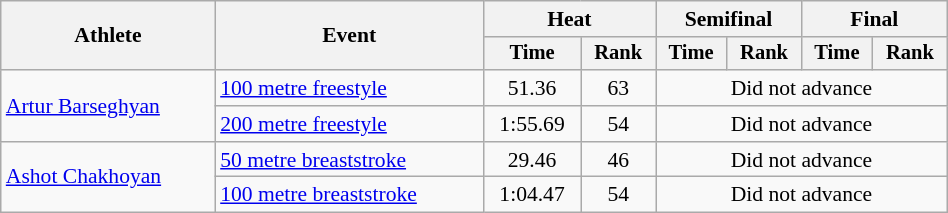<table class="wikitable" style="text-align:center; font-size:90%; width:50%;">
<tr>
<th rowspan="2">Athlete</th>
<th rowspan="2">Event</th>
<th colspan="2">Heat</th>
<th colspan="2">Semifinal</th>
<th colspan="2">Final</th>
</tr>
<tr style="font-size:95%">
<th>Time</th>
<th>Rank</th>
<th>Time</th>
<th>Rank</th>
<th>Time</th>
<th>Rank</th>
</tr>
<tr>
<td align=left rowspan=2><a href='#'>Artur Barseghyan</a></td>
<td align=left><a href='#'>100 metre freestyle</a></td>
<td>51.36</td>
<td>63</td>
<td colspan=4>Did not advance</td>
</tr>
<tr>
<td align=left><a href='#'>200 metre freestyle</a></td>
<td>1:55.69</td>
<td>54</td>
<td colspan=4>Did not advance</td>
</tr>
<tr>
<td align=left rowspan=2><a href='#'>Ashot Chakhoyan</a></td>
<td align=left><a href='#'>50 metre breaststroke</a></td>
<td>29.46</td>
<td>46</td>
<td colspan=4>Did not advance</td>
</tr>
<tr>
<td align=left><a href='#'>100 metre breaststroke</a></td>
<td>1:04.47</td>
<td>54</td>
<td colspan=4>Did not advance</td>
</tr>
</table>
